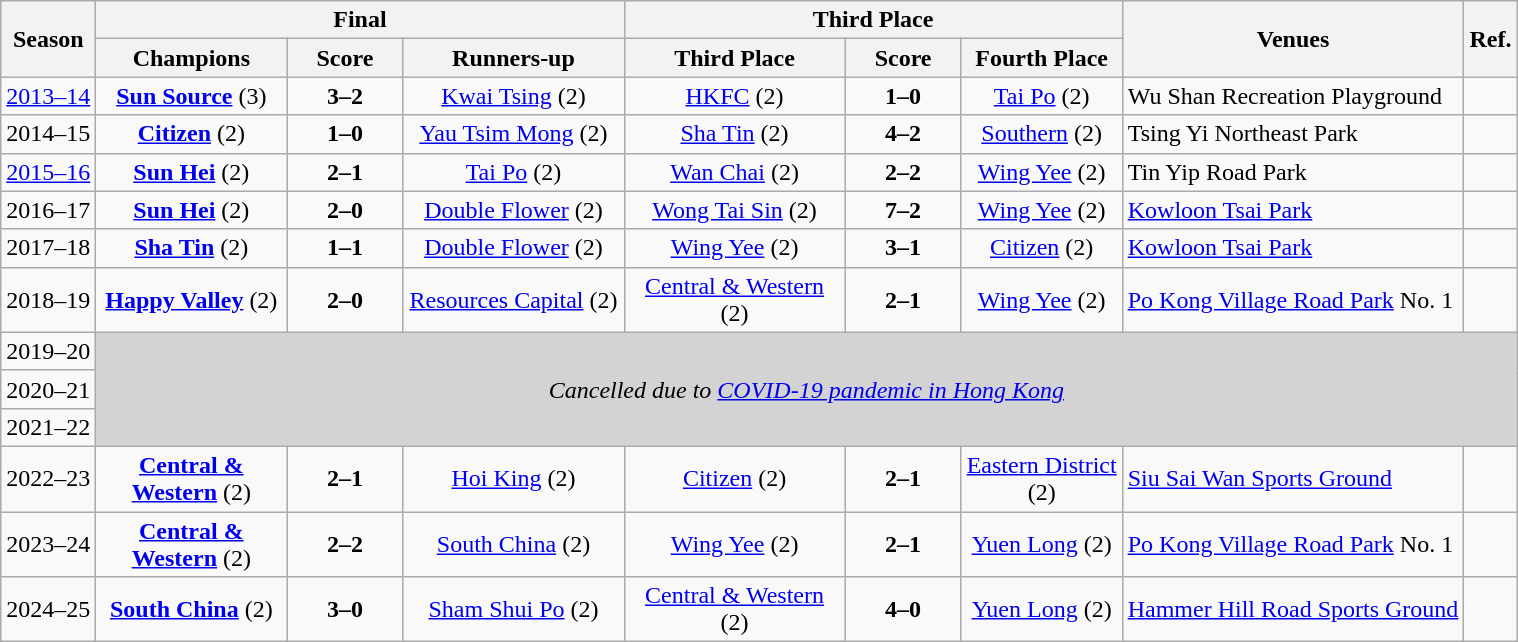<table class="wikitable" style="text-align: center">
<tr>
<th rowspan=2>Season</th>
<th colspan=3>Final</th>
<th colspan=3>Third Place</th>
<th rowspan=2>Venues</th>
<th rowspan=2>Ref.</th>
</tr>
<tr>
<th width=120px>Champions</th>
<th width=70px>Score</th>
<th width=140px>Runners-up</th>
<th width=140px>Third Place</th>
<th width=70px>Score</th>
<th width=100px>Fourth Place</th>
</tr>
<tr>
<td><a href='#'>2013–14</a></td>
<td><strong><a href='#'>Sun Source</a></strong> (3)</td>
<td><strong>3–2</strong></td>
<td><a href='#'>Kwai Tsing</a> (2)</td>
<td><a href='#'>HKFC</a> (2)</td>
<td><strong>1–0</strong></td>
<td><a href='#'>Tai Po</a> (2)</td>
<td align=left>Wu Shan Recreation Playground</td>
<td></td>
</tr>
<tr>
<td>2014–15</td>
<td><strong><a href='#'>Citizen</a></strong> (2)</td>
<td><strong>1–0</strong></td>
<td><a href='#'>Yau Tsim Mong</a> (2)</td>
<td><a href='#'>Sha Tin</a> (2)</td>
<td><strong>4–2</strong></td>
<td><a href='#'>Southern</a> (2)</td>
<td align=left>Tsing Yi Northeast Park</td>
<td></td>
</tr>
<tr>
<td><a href='#'>2015–16</a></td>
<td><strong><a href='#'>Sun Hei</a></strong> (2)</td>
<td><strong>2–1</strong></td>
<td><a href='#'>Tai Po</a> (2)</td>
<td><a href='#'>Wan Chai</a> (2)</td>
<td><strong>2–2</strong> </td>
<td><a href='#'>Wing Yee</a> (2)</td>
<td align=left>Tin Yip Road Park</td>
<td></td>
</tr>
<tr>
<td>2016–17</td>
<td><strong><a href='#'>Sun Hei</a></strong> (2)</td>
<td><strong>2–0</strong></td>
<td><a href='#'>Double Flower</a> (2)</td>
<td><a href='#'>Wong Tai Sin</a> (2)</td>
<td><strong>7–2</strong></td>
<td><a href='#'>Wing Yee</a> (2)</td>
<td align=left><a href='#'>Kowloon Tsai Park</a></td>
<td></td>
</tr>
<tr>
<td>2017–18</td>
<td><strong><a href='#'>Sha Tin</a></strong> (2)</td>
<td><strong>1–1</strong> </td>
<td><a href='#'>Double Flower</a> (2)</td>
<td><a href='#'>Wing Yee</a> (2)</td>
<td><strong>3–1</strong></td>
<td><a href='#'>Citizen</a> (2)</td>
<td align=left><a href='#'>Kowloon Tsai Park</a></td>
<td></td>
</tr>
<tr>
<td>2018–19</td>
<td><strong><a href='#'>Happy Valley</a></strong> (2)</td>
<td><strong>2–0</strong></td>
<td><a href='#'>Resources Capital</a> (2)</td>
<td><a href='#'>Central & Western</a> (2)</td>
<td><strong>2–1</strong></td>
<td><a href='#'>Wing Yee</a> (2)</td>
<td align=left><a href='#'>Po Kong Village Road Park</a> No. 1</td>
<td></td>
</tr>
<tr>
<td>2019–20</td>
<td rowspan=3 colspan=8 bgcolor=lightgray><em>Cancelled due to <a href='#'>COVID-19 pandemic in Hong Kong</a></em></td>
</tr>
<tr>
<td>2020–21</td>
</tr>
<tr>
<td>2021–22</td>
</tr>
<tr>
<td>2022–23</td>
<td><strong><a href='#'>Central & Western</a></strong> (2)</td>
<td><strong>2–1</strong></td>
<td><a href='#'>Hoi King</a> (2)</td>
<td><a href='#'>Citizen</a> (2)</td>
<td><strong>2–1</strong></td>
<td><a href='#'>Eastern District</a> (2)</td>
<td align=left><a href='#'>Siu Sai Wan Sports Ground</a></td>
<td></td>
</tr>
<tr>
<td>2023–24</td>
<td><strong><a href='#'>Central & Western</a></strong> (2)</td>
<td><strong>2–2</strong> </td>
<td><a href='#'>South China</a> (2)</td>
<td><a href='#'>Wing Yee</a> (2)</td>
<td><strong>2–1</strong></td>
<td><a href='#'>Yuen Long</a> (2)</td>
<td align=left><a href='#'>Po Kong Village Road Park</a> No. 1</td>
</tr>
<tr>
<td>2024–25</td>
<td><strong><a href='#'>South China</a></strong> (2)</td>
<td><strong>3–0</strong></td>
<td><a href='#'>Sham Shui Po</a> (2)</td>
<td><a href='#'>Central & Western</a> (2)</td>
<td><strong>4–0</strong></td>
<td><a href='#'>Yuen Long</a> (2)</td>
<td align=left><a href='#'>Hammer Hill Road Sports Ground</a></td>
<td></td>
</tr>
</table>
